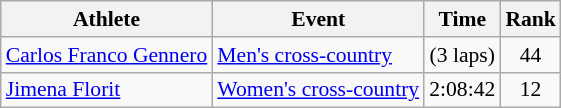<table class=wikitable style="font-size:90%">
<tr>
<th>Athlete</th>
<th>Event</th>
<th>Time</th>
<th>Rank</th>
</tr>
<tr align=center>
<td align=left><a href='#'>Carlos Franco Gennero</a></td>
<td align=left><a href='#'>Men's cross-country</a></td>
<td> (3 laps)</td>
<td>44</td>
</tr>
<tr align=center>
<td align=left><a href='#'>Jimena Florit</a></td>
<td align=left><a href='#'>Women's cross-country</a></td>
<td>2:08:42</td>
<td>12</td>
</tr>
</table>
